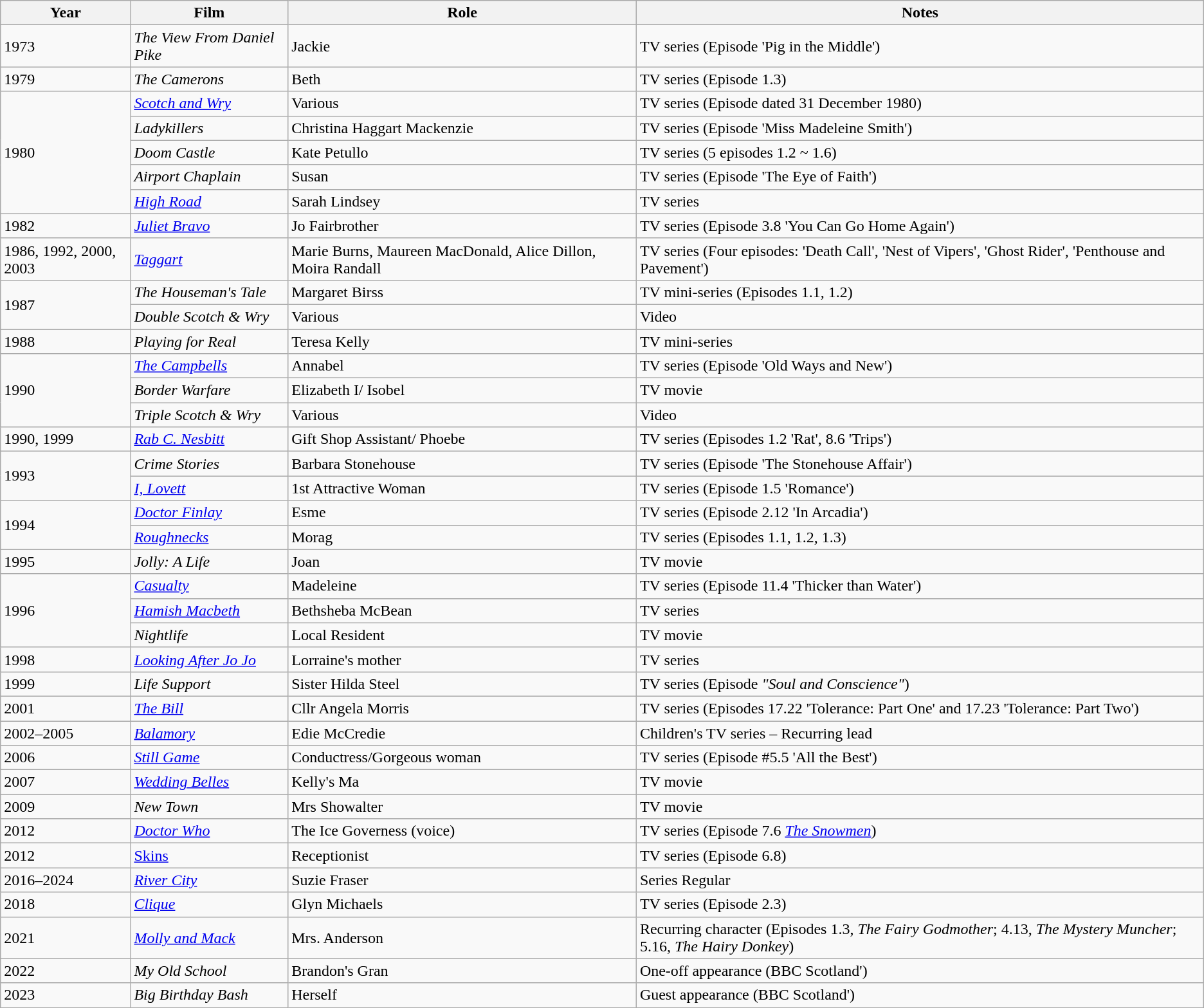<table class="wikitable">
<tr>
<th>Year</th>
<th>Film</th>
<th>Role</th>
<th>Notes</th>
</tr>
<tr>
<td>1973</td>
<td><em>The View From Daniel Pike</em></td>
<td>Jackie</td>
<td>TV series (Episode 'Pig in the Middle')</td>
</tr>
<tr>
<td>1979</td>
<td><em>The Camerons</em></td>
<td>Beth</td>
<td>TV series (Episode 1.3)</td>
</tr>
<tr>
<td rowspan="5">1980</td>
<td><em><a href='#'>Scotch and Wry</a></em></td>
<td>Various</td>
<td>TV series (Episode dated 31 December 1980)</td>
</tr>
<tr>
<td><em>Ladykillers</em></td>
<td>Christina Haggart Mackenzie</td>
<td>TV series (Episode 'Miss Madeleine Smith')</td>
</tr>
<tr>
<td><em>Doom Castle</em></td>
<td>Kate Petullo</td>
<td>TV series (5 episodes 1.2 ~ 1.6)</td>
</tr>
<tr>
<td><em>Airport Chaplain</em></td>
<td>Susan</td>
<td>TV series (Episode 'The Eye of Faith')</td>
</tr>
<tr>
<td><em><a href='#'>High Road</a></em></td>
<td>Sarah Lindsey</td>
<td>TV series</td>
</tr>
<tr>
<td>1982</td>
<td><em><a href='#'>Juliet Bravo</a></em></td>
<td>Jo Fairbrother</td>
<td>TV series (Episode 3.8 'You Can Go Home Again')</td>
</tr>
<tr>
<td>1986, 1992, 2000, 2003</td>
<td><em><a href='#'>Taggart</a></em></td>
<td>Marie Burns, Maureen MacDonald, Alice Dillon, Moira Randall</td>
<td>TV series (Four episodes: 'Death Call', 'Nest of Vipers', 'Ghost Rider', 'Penthouse and Pavement')</td>
</tr>
<tr>
<td rowspan="2">1987</td>
<td><em>The Houseman's Tale</em></td>
<td>Margaret Birss</td>
<td>TV mini-series (Episodes 1.1, 1.2)</td>
</tr>
<tr>
<td><em>Double Scotch & Wry</em></td>
<td>Various</td>
<td>Video</td>
</tr>
<tr>
<td>1988</td>
<td><em>Playing for Real</em></td>
<td>Teresa Kelly</td>
<td>TV mini-series</td>
</tr>
<tr>
<td rowspan="3">1990</td>
<td><em><a href='#'>The Campbells</a></em></td>
<td>Annabel</td>
<td>TV series (Episode 'Old Ways and New')</td>
</tr>
<tr>
<td><em>Border Warfare</em></td>
<td>Elizabeth I/ Isobel</td>
<td>TV movie</td>
</tr>
<tr>
<td><em>Triple Scotch & Wry</em></td>
<td>Various</td>
<td>Video</td>
</tr>
<tr>
<td>1990, 1999</td>
<td><em><a href='#'>Rab C. Nesbitt</a></em></td>
<td>Gift Shop Assistant/ Phoebe</td>
<td>TV series (Episodes 1.2 'Rat', 8.6 'Trips')</td>
</tr>
<tr>
<td rowspan="2">1993</td>
<td><em>Crime Stories</em></td>
<td>Barbara Stonehouse</td>
<td>TV series (Episode 'The Stonehouse Affair')</td>
</tr>
<tr>
<td><em><a href='#'>I, Lovett</a></em></td>
<td>1st Attractive Woman</td>
<td>TV series (Episode 1.5 'Romance')</td>
</tr>
<tr>
<td rowspan="2">1994</td>
<td><em><a href='#'>Doctor Finlay</a></em></td>
<td>Esme</td>
<td>TV series (Episode 2.12 'In Arcadia')</td>
</tr>
<tr>
<td><em><a href='#'>Roughnecks</a></em></td>
<td>Morag</td>
<td>TV series (Episodes 1.1, 1.2, 1.3)</td>
</tr>
<tr>
<td>1995</td>
<td><em>Jolly: A Life</em></td>
<td>Joan</td>
<td>TV movie</td>
</tr>
<tr>
<td rowspan="3">1996</td>
<td><em><a href='#'>Casualty</a></em></td>
<td>Madeleine</td>
<td>TV series (Episode 11.4 'Thicker than Water')</td>
</tr>
<tr>
<td><em><a href='#'>Hamish Macbeth</a></em></td>
<td>Bethsheba McBean</td>
<td>TV series</td>
</tr>
<tr>
<td><em>Nightlife</em></td>
<td>Local Resident</td>
<td>TV movie</td>
</tr>
<tr>
<td>1998</td>
<td><em><a href='#'>Looking After Jo Jo</a></em></td>
<td>Lorraine's mother</td>
<td>TV series</td>
</tr>
<tr>
<td>1999</td>
<td><em>Life Support</em></td>
<td>Sister Hilda Steel</td>
<td>TV series (Episode <em>"Soul and Conscience"</em>)</td>
</tr>
<tr>
<td>2001</td>
<td><em><a href='#'>The Bill</a></em></td>
<td>Cllr Angela Morris</td>
<td>TV series (Episodes 17.22 'Tolerance: Part One' and 17.23 'Tolerance: Part Two')</td>
</tr>
<tr>
<td>2002–2005</td>
<td><em><a href='#'>Balamory</a></em></td>
<td>Edie McCredie</td>
<td>Children's TV series – Recurring lead</td>
</tr>
<tr>
<td>2006</td>
<td><em><a href='#'>Still Game</a></em></td>
<td>Conductress/Gorgeous woman</td>
<td>TV series (Episode #5.5 'All the Best')</td>
</tr>
<tr>
<td>2007</td>
<td><em><a href='#'>Wedding Belles</a></em></td>
<td>Kelly's Ma</td>
<td>TV movie</td>
</tr>
<tr>
<td>2009</td>
<td><em>New Town</em></td>
<td>Mrs Showalter</td>
<td>TV movie</td>
</tr>
<tr>
<td>2012</td>
<td><em><a href='#'>Doctor Who</a></em></td>
<td>The Ice Governess (voice)</td>
<td>TV series (Episode 7.6 <em><a href='#'>The Snowmen</a></em>)</td>
</tr>
<tr>
<td>2012</td>
<td><a href='#'>Skins</a></td>
<td>Receptionist</td>
<td>TV series (Episode 6.8)</td>
</tr>
<tr>
<td>2016–2024</td>
<td><em><a href='#'>River City</a></em></td>
<td>Suzie Fraser</td>
<td>Series Regular</td>
</tr>
<tr>
<td>2018</td>
<td><em><a href='#'>Clique</a></em></td>
<td>Glyn Michaels</td>
<td>TV series (Episode 2.3)</td>
</tr>
<tr>
<td>2021</td>
<td><em><a href='#'>Molly and Mack</a></em></td>
<td>Mrs. Anderson</td>
<td>Recurring character (Episodes 1.3, <em>The Fairy Godmother</em>; 4.13, <em>The Mystery Muncher</em>; 5.16, <em>The Hairy Donkey</em>)</td>
</tr>
<tr>
<td>2022</td>
<td><em>My Old School</em></td>
<td>Brandon's Gran</td>
<td>One-off appearance (BBC Scotland')</td>
</tr>
<tr>
<td>2023</td>
<td><em>Big Birthday Bash</em></td>
<td>Herself</td>
<td>Guest appearance (BBC Scotland')</td>
</tr>
</table>
